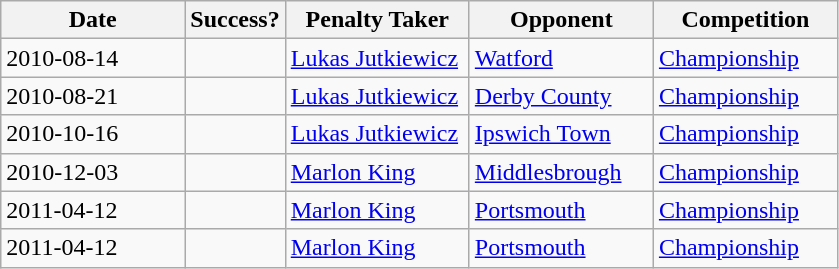<table class="wikitable">
<tr>
<th width=22%>Date</th>
<th width=12%>Success?</th>
<th width=22%>Penalty Taker</th>
<th width=22%>Opponent</th>
<th width=22%>Competition</th>
</tr>
<tr>
<td>2010-08-14</td>
<td></td>
<td> <a href='#'>Lukas Jutkiewicz</a></td>
<td><a href='#'>Watford</a></td>
<td><a href='#'>Championship</a></td>
</tr>
<tr>
<td>2010-08-21</td>
<td></td>
<td> <a href='#'>Lukas Jutkiewicz</a></td>
<td><a href='#'>Derby County</a></td>
<td><a href='#'>Championship</a></td>
</tr>
<tr>
<td>2010-10-16</td>
<td></td>
<td> <a href='#'>Lukas Jutkiewicz</a></td>
<td><a href='#'>Ipswich Town</a></td>
<td><a href='#'>Championship</a></td>
</tr>
<tr>
<td>2010-12-03</td>
<td></td>
<td> <a href='#'>Marlon King</a></td>
<td><a href='#'>Middlesbrough</a></td>
<td><a href='#'>Championship</a></td>
</tr>
<tr>
<td>2011-04-12</td>
<td></td>
<td> <a href='#'>Marlon King</a></td>
<td><a href='#'>Portsmouth</a></td>
<td><a href='#'>Championship</a></td>
</tr>
<tr>
<td>2011-04-12</td>
<td></td>
<td> <a href='#'>Marlon King</a></td>
<td><a href='#'>Portsmouth</a></td>
<td><a href='#'>Championship</a></td>
</tr>
</table>
